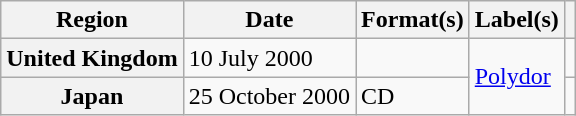<table class="wikitable plainrowheaders">
<tr>
<th scope="col">Region</th>
<th scope="col">Date</th>
<th scope="col">Format(s)</th>
<th scope="col">Label(s)</th>
<th scope="col"></th>
</tr>
<tr>
<th scope="row">United Kingdom</th>
<td>10 July 2000</td>
<td></td>
<td rowspan="2"><a href='#'>Polydor</a></td>
<td></td>
</tr>
<tr>
<th scope="row">Japan</th>
<td>25 October 2000</td>
<td>CD</td>
<td></td>
</tr>
</table>
